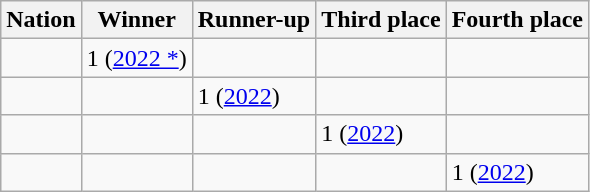<table class="wikitable sortable" align="bottom">
<tr>
<th>Nation</th>
<th>Winner</th>
<th>Runner-up</th>
<th>Third place</th>
<th>Fourth place</th>
</tr>
<tr>
<td></td>
<td>1 (<a href='#'>2022 *</a>)</td>
<td></td>
<td></td>
<td></td>
</tr>
<tr>
<td></td>
<td></td>
<td>1 (<a href='#'>2022</a>)</td>
<td></td>
<td></td>
</tr>
<tr>
<td></td>
<td></td>
<td></td>
<td>1 (<a href='#'>2022</a>)</td>
<td></td>
</tr>
<tr>
<td></td>
<td></td>
<td></td>
<td></td>
<td>1 (<a href='#'>2022</a>)</td>
</tr>
</table>
